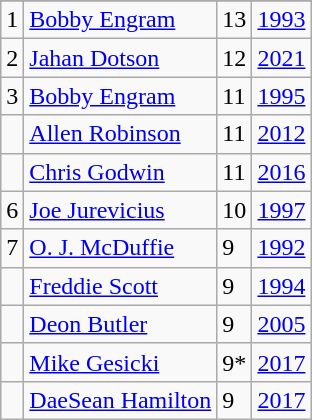<table class="wikitable">
<tr>
</tr>
<tr>
<td>1</td>
<td><a href='#'>Bobby Engram</a></td>
<td>13</td>
<td><a href='#'>1993</a></td>
</tr>
<tr>
<td>2</td>
<td><a href='#'>Jahan Dotson</a></td>
<td>12</td>
<td><a href='#'>2021</a></td>
</tr>
<tr>
<td>3</td>
<td><a href='#'>Bobby Engram</a></td>
<td>11</td>
<td><a href='#'>1995</a></td>
</tr>
<tr>
<td></td>
<td><a href='#'>Allen Robinson</a></td>
<td>11</td>
<td><a href='#'>2012</a></td>
</tr>
<tr>
<td></td>
<td><a href='#'>Chris Godwin</a></td>
<td>11</td>
<td><a href='#'>2016</a></td>
</tr>
<tr>
<td>6</td>
<td><a href='#'>Joe Jurevicius</a></td>
<td>10</td>
<td><a href='#'>1997</a></td>
</tr>
<tr>
<td>7</td>
<td><a href='#'>O. J. McDuffie</a></td>
<td>9</td>
<td><a href='#'>1992</a></td>
</tr>
<tr>
<td></td>
<td><a href='#'>Freddie Scott</a></td>
<td>9</td>
<td><a href='#'>1994</a></td>
</tr>
<tr>
<td></td>
<td><a href='#'>Deon Butler</a></td>
<td>9</td>
<td><a href='#'>2005</a></td>
</tr>
<tr>
<td></td>
<td><a href='#'>Mike Gesicki</a></td>
<td>9*</td>
<td><a href='#'>2017</a></td>
</tr>
<tr>
<td></td>
<td><a href='#'>DaeSean Hamilton</a></td>
<td>9</td>
<td><a href='#'>2017</a></td>
</tr>
</table>
